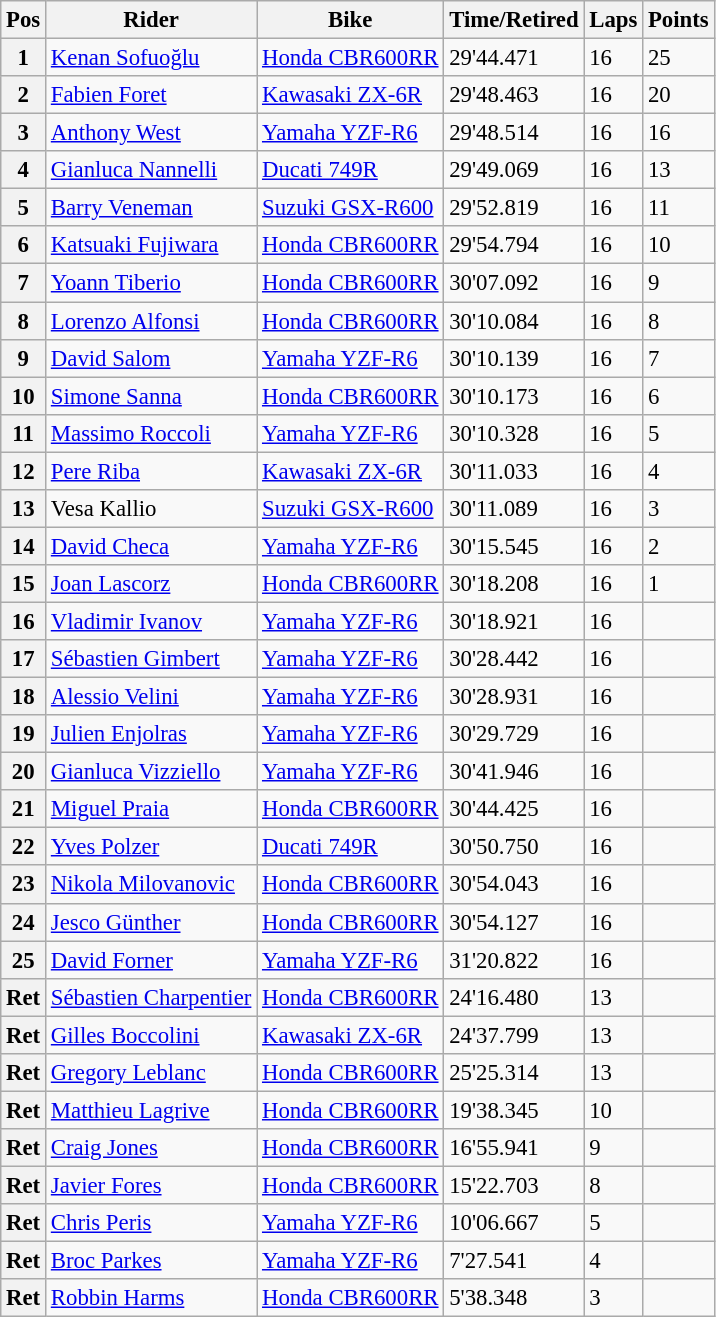<table class="wikitable" style="font-size: 95%;">
<tr>
<th>Pos</th>
<th>Rider</th>
<th>Bike</th>
<th>Time/Retired</th>
<th>Laps</th>
<th>Points</th>
</tr>
<tr>
<th>1</th>
<td> <a href='#'>Kenan Sofuoğlu</a></td>
<td><a href='#'>Honda CBR600RR</a></td>
<td>29'44.471</td>
<td>16</td>
<td>25</td>
</tr>
<tr>
<th>2</th>
<td> <a href='#'>Fabien Foret</a></td>
<td><a href='#'>Kawasaki ZX-6R</a></td>
<td>29'48.463</td>
<td>16</td>
<td>20</td>
</tr>
<tr>
<th>3</th>
<td> <a href='#'>Anthony West</a></td>
<td><a href='#'>Yamaha YZF-R6</a></td>
<td>29'48.514</td>
<td>16</td>
<td>16</td>
</tr>
<tr>
<th>4</th>
<td> <a href='#'>Gianluca Nannelli</a></td>
<td><a href='#'>Ducati 749R</a></td>
<td>29'49.069</td>
<td>16</td>
<td>13</td>
</tr>
<tr>
<th>5</th>
<td> <a href='#'>Barry Veneman</a></td>
<td><a href='#'>Suzuki GSX-R600</a></td>
<td>29'52.819</td>
<td>16</td>
<td>11</td>
</tr>
<tr>
<th>6</th>
<td> <a href='#'>Katsuaki Fujiwara</a></td>
<td><a href='#'>Honda CBR600RR</a></td>
<td>29'54.794</td>
<td>16</td>
<td>10</td>
</tr>
<tr>
<th>7</th>
<td> <a href='#'>Yoann Tiberio</a></td>
<td><a href='#'>Honda CBR600RR</a></td>
<td>30'07.092</td>
<td>16</td>
<td>9</td>
</tr>
<tr>
<th>8</th>
<td> <a href='#'>Lorenzo Alfonsi</a></td>
<td><a href='#'>Honda CBR600RR</a></td>
<td>30'10.084</td>
<td>16</td>
<td>8</td>
</tr>
<tr>
<th>9</th>
<td> <a href='#'>David Salom</a></td>
<td><a href='#'>Yamaha YZF-R6</a></td>
<td>30'10.139</td>
<td>16</td>
<td>7</td>
</tr>
<tr>
<th>10</th>
<td> <a href='#'>Simone Sanna</a></td>
<td><a href='#'>Honda CBR600RR</a></td>
<td>30'10.173</td>
<td>16</td>
<td>6</td>
</tr>
<tr>
<th>11</th>
<td> <a href='#'>Massimo Roccoli</a></td>
<td><a href='#'>Yamaha YZF-R6</a></td>
<td>30'10.328</td>
<td>16</td>
<td>5</td>
</tr>
<tr>
<th>12</th>
<td> <a href='#'>Pere Riba</a></td>
<td><a href='#'>Kawasaki ZX-6R</a></td>
<td>30'11.033</td>
<td>16</td>
<td>4</td>
</tr>
<tr>
<th>13</th>
<td> Vesa Kallio</td>
<td><a href='#'>Suzuki GSX-R600</a></td>
<td>30'11.089</td>
<td>16</td>
<td>3</td>
</tr>
<tr>
<th>14</th>
<td> <a href='#'>David Checa</a></td>
<td><a href='#'>Yamaha YZF-R6</a></td>
<td>30'15.545</td>
<td>16</td>
<td>2</td>
</tr>
<tr>
<th>15</th>
<td> <a href='#'>Joan Lascorz</a></td>
<td><a href='#'>Honda CBR600RR</a></td>
<td>30'18.208</td>
<td>16</td>
<td>1</td>
</tr>
<tr>
<th>16</th>
<td> <a href='#'>Vladimir Ivanov</a></td>
<td><a href='#'>Yamaha YZF-R6</a></td>
<td>30'18.921</td>
<td>16</td>
<td></td>
</tr>
<tr>
<th>17</th>
<td> <a href='#'>Sébastien Gimbert</a></td>
<td><a href='#'>Yamaha YZF-R6</a></td>
<td>30'28.442</td>
<td>16</td>
<td></td>
</tr>
<tr>
<th>18</th>
<td> <a href='#'>Alessio Velini</a></td>
<td><a href='#'>Yamaha YZF-R6</a></td>
<td>30'28.931</td>
<td>16</td>
<td></td>
</tr>
<tr>
<th>19</th>
<td> <a href='#'>Julien Enjolras</a></td>
<td><a href='#'>Yamaha YZF-R6</a></td>
<td>30'29.729</td>
<td>16</td>
<td></td>
</tr>
<tr>
<th>20</th>
<td> <a href='#'>Gianluca Vizziello</a></td>
<td><a href='#'>Yamaha YZF-R6</a></td>
<td>30'41.946</td>
<td>16</td>
<td></td>
</tr>
<tr>
<th>21</th>
<td> <a href='#'>Miguel Praia</a></td>
<td><a href='#'>Honda CBR600RR</a></td>
<td>30'44.425</td>
<td>16</td>
<td></td>
</tr>
<tr>
<th>22</th>
<td> <a href='#'>Yves Polzer</a></td>
<td><a href='#'>Ducati 749R</a></td>
<td>30'50.750</td>
<td>16</td>
<td></td>
</tr>
<tr>
<th>23</th>
<td> <a href='#'>Nikola Milovanovic</a></td>
<td><a href='#'>Honda CBR600RR</a></td>
<td>30'54.043</td>
<td>16</td>
<td></td>
</tr>
<tr>
<th>24</th>
<td> <a href='#'>Jesco Günther</a></td>
<td><a href='#'>Honda CBR600RR</a></td>
<td>30'54.127</td>
<td>16</td>
<td></td>
</tr>
<tr>
<th>25</th>
<td> <a href='#'>David Forner</a></td>
<td><a href='#'>Yamaha YZF-R6</a></td>
<td>31'20.822</td>
<td>16</td>
<td></td>
</tr>
<tr>
<th>Ret</th>
<td> <a href='#'>Sébastien Charpentier</a></td>
<td><a href='#'>Honda CBR600RR</a></td>
<td>24'16.480</td>
<td>13</td>
<td></td>
</tr>
<tr>
<th>Ret</th>
<td> <a href='#'>Gilles Boccolini</a></td>
<td><a href='#'>Kawasaki ZX-6R</a></td>
<td>24'37.799</td>
<td>13</td>
<td></td>
</tr>
<tr>
<th>Ret</th>
<td> <a href='#'>Gregory Leblanc</a></td>
<td><a href='#'>Honda CBR600RR</a></td>
<td>25'25.314</td>
<td>13</td>
<td></td>
</tr>
<tr>
<th>Ret</th>
<td> <a href='#'>Matthieu Lagrive</a></td>
<td><a href='#'>Honda CBR600RR</a></td>
<td>19'38.345</td>
<td>10</td>
<td></td>
</tr>
<tr>
<th>Ret</th>
<td> <a href='#'>Craig Jones</a></td>
<td><a href='#'>Honda CBR600RR</a></td>
<td>16'55.941</td>
<td>9</td>
<td></td>
</tr>
<tr>
<th>Ret</th>
<td> <a href='#'>Javier Fores</a></td>
<td><a href='#'>Honda CBR600RR</a></td>
<td>15'22.703</td>
<td>8</td>
<td></td>
</tr>
<tr>
<th>Ret</th>
<td> <a href='#'>Chris Peris</a></td>
<td><a href='#'>Yamaha YZF-R6</a></td>
<td>10'06.667</td>
<td>5</td>
<td></td>
</tr>
<tr>
<th>Ret</th>
<td> <a href='#'>Broc Parkes</a></td>
<td><a href='#'>Yamaha YZF-R6</a></td>
<td>7'27.541</td>
<td>4</td>
<td></td>
</tr>
<tr>
<th>Ret</th>
<td> <a href='#'>Robbin Harms</a></td>
<td><a href='#'>Honda CBR600RR</a></td>
<td>5'38.348</td>
<td>3</td>
<td></td>
</tr>
</table>
